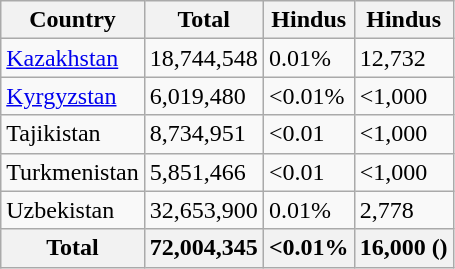<table class="wikitable">
<tr>
<th>Country</th>
<th>Total </th>
<th>Hindus </th>
<th>Hindus </th>
</tr>
<tr>
<td> <a href='#'>Kazakhstan</a></td>
<td>18,744,548</td>
<td>0.01%</td>
<td>12,732</td>
</tr>
<tr>
<td> <a href='#'>Kyrgyzstan</a></td>
<td>6,019,480</td>
<td><0.01%</td>
<td><1,000</td>
</tr>
<tr>
<td> Tajikistan</td>
<td>8,734,951</td>
<td><0.01</td>
<td><1,000</td>
</tr>
<tr>
<td> Turkmenistan</td>
<td>5,851,466</td>
<td><0.01</td>
<td><1,000</td>
</tr>
<tr>
<td> Uzbekistan</td>
<td>32,653,900</td>
<td>0.01%</td>
<td>2,778</td>
</tr>
<tr>
<th>Total</th>
<th><strong>72,004,345</strong></th>
<th><0.01%</th>
<th>16,000 ()</th>
</tr>
</table>
